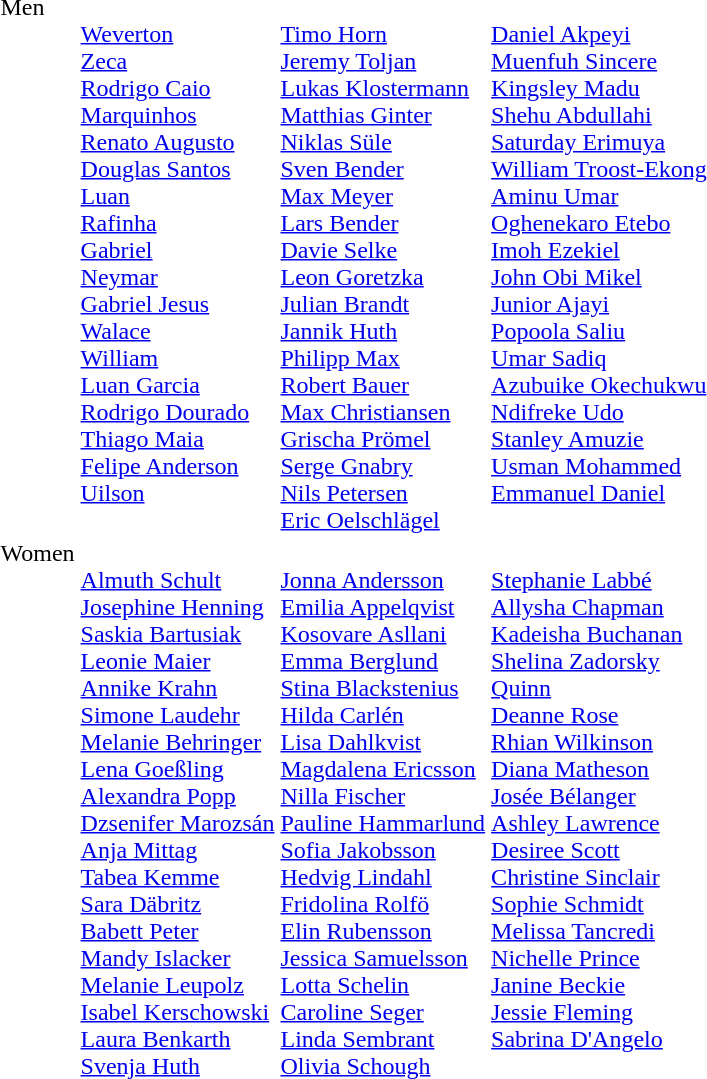<table>
<tr valign="top">
<td>Men<br></td>
<td><br><a href='#'>Weverton</a><br><a href='#'>Zeca</a><br><a href='#'>Rodrigo Caio</a><br><a href='#'>Marquinhos</a><br><a href='#'>Renato Augusto</a><br><a href='#'>Douglas Santos</a><br><a href='#'>Luan</a><br><a href='#'>Rafinha</a><br><a href='#'>Gabriel</a><br><a href='#'>Neymar</a><br><a href='#'>Gabriel Jesus</a><br><a href='#'>Walace</a><br><a href='#'>William</a><br><a href='#'>Luan Garcia</a><br><a href='#'>Rodrigo Dourado</a><br><a href='#'>Thiago Maia</a><br><a href='#'>Felipe Anderson</a><br><a href='#'>Uilson</a></td>
<td><br><a href='#'>Timo Horn</a><br><a href='#'>Jeremy Toljan</a><br><a href='#'>Lukas Klostermann</a><br><a href='#'>Matthias Ginter</a><br><a href='#'>Niklas Süle</a><br><a href='#'>Sven Bender</a><br><a href='#'>Max Meyer</a><br><a href='#'>Lars Bender</a><br><a href='#'>Davie Selke</a><br><a href='#'>Leon Goretzka</a><br><a href='#'>Julian Brandt</a><br><a href='#'>Jannik Huth</a><br><a href='#'>Philipp Max</a><br><a href='#'>Robert Bauer</a><br><a href='#'>Max Christiansen</a><br><a href='#'>Grischa Prömel</a><br><a href='#'>Serge Gnabry</a><br><a href='#'>Nils Petersen</a><br><a href='#'>Eric Oelschlägel</a></td>
<td><br><a href='#'>Daniel Akpeyi</a><br><a href='#'>Muenfuh Sincere</a><br><a href='#'>Kingsley Madu</a><br><a href='#'>Shehu Abdullahi</a><br><a href='#'>Saturday Erimuya</a><br><a href='#'>William Troost-Ekong</a><br><a href='#'>Aminu Umar</a><br><a href='#'>Oghenekaro Etebo</a><br><a href='#'>Imoh Ezekiel</a><br><a href='#'>John Obi Mikel</a><br><a href='#'>Junior Ajayi</a><br><a href='#'>Popoola Saliu</a><br><a href='#'>Umar Sadiq</a><br><a href='#'>Azubuike Okechukwu</a><br><a href='#'>Ndifreke Udo</a><br><a href='#'>Stanley Amuzie</a><br><a href='#'>Usman Mohammed</a><br><a href='#'>Emmanuel Daniel</a></td>
</tr>
<tr valign="top">
<td>Women<br></td>
<td><br><a href='#'>Almuth Schult</a><br><a href='#'>Josephine Henning</a><br><a href='#'>Saskia Bartusiak</a><br><a href='#'>Leonie Maier</a><br><a href='#'>Annike Krahn</a><br><a href='#'>Simone Laudehr</a><br><a href='#'>Melanie Behringer</a><br><a href='#'>Lena Goeßling</a><br><a href='#'>Alexandra Popp</a><br><a href='#'>Dzsenifer Marozsán</a><br><a href='#'>Anja Mittag</a><br><a href='#'>Tabea Kemme</a><br><a href='#'>Sara Däbritz</a><br><a href='#'>Babett Peter</a><br><a href='#'>Mandy Islacker</a><br><a href='#'>Melanie Leupolz</a><br><a href='#'>Isabel Kerschowski</a><br><a href='#'>Laura Benkarth</a><br><a href='#'>Svenja Huth</a></td>
<td><br><a href='#'>Jonna Andersson</a><br><a href='#'>Emilia Appelqvist</a><br><a href='#'>Kosovare Asllani</a><br><a href='#'>Emma Berglund</a><br><a href='#'>Stina Blackstenius</a><br><a href='#'>Hilda Carlén</a><br><a href='#'>Lisa Dahlkvist</a><br><a href='#'>Magdalena Ericsson</a><br><a href='#'>Nilla Fischer</a><br><a href='#'>Pauline Hammarlund</a><br><a href='#'>Sofia Jakobsson</a><br><a href='#'>Hedvig Lindahl</a><br><a href='#'>Fridolina Rolfö</a><br><a href='#'>Elin Rubensson</a><br><a href='#'>Jessica Samuelsson</a><br><a href='#'>Lotta Schelin</a><br><a href='#'>Caroline Seger</a><br><a href='#'>Linda Sembrant</a><br><a href='#'>Olivia Schough</a></td>
<td><br><a href='#'>Stephanie Labbé</a><br><a href='#'>Allysha Chapman</a><br><a href='#'>Kadeisha Buchanan</a><br><a href='#'>Shelina Zadorsky</a><br><a href='#'>Quinn</a><br><a href='#'>Deanne Rose</a><br><a href='#'>Rhian Wilkinson</a><br><a href='#'>Diana Matheson</a><br><a href='#'>Josée Bélanger</a><br><a href='#'>Ashley Lawrence</a><br><a href='#'>Desiree Scott</a><br><a href='#'>Christine Sinclair</a><br><a href='#'>Sophie Schmidt</a><br><a href='#'>Melissa Tancredi</a><br><a href='#'>Nichelle Prince</a><br><a href='#'>Janine Beckie</a><br><a href='#'>Jessie Fleming</a><br><a href='#'>Sabrina D'Angelo</a></td>
</tr>
</table>
